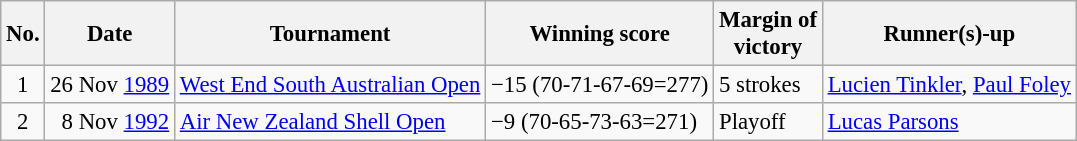<table class="wikitable" style="font-size:95%;">
<tr>
<th>No.</th>
<th>Date</th>
<th>Tournament</th>
<th>Winning score</th>
<th>Margin of<br>victory</th>
<th>Runner(s)-up</th>
</tr>
<tr>
<td align=center>1</td>
<td align=right>26 Nov <a href='#'>1989</a></td>
<td><a href='#'>West End South Australian Open</a></td>
<td>−15 (70-71-67-69=277)</td>
<td>5 strokes</td>
<td> <a href='#'>Lucien Tinkler</a>,  <a href='#'>Paul Foley</a></td>
</tr>
<tr>
<td align=center>2</td>
<td align=right>8 Nov <a href='#'>1992</a></td>
<td><a href='#'>Air New Zealand Shell Open</a></td>
<td>−9 (70-65-73-63=271)</td>
<td>Playoff</td>
<td> <a href='#'>Lucas Parsons</a></td>
</tr>
</table>
